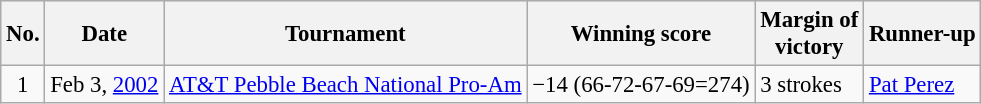<table class="wikitable" style="font-size:95%;">
<tr style="background:#eeeeee;">
<th>No.</th>
<th>Date</th>
<th>Tournament</th>
<th>Winning score</th>
<th>Margin of<br>victory</th>
<th>Runner-up</th>
</tr>
<tr>
<td align=center>1</td>
<td align=right>Feb 3, <a href='#'>2002</a></td>
<td><a href='#'>AT&T Pebble Beach National Pro-Am</a></td>
<td>−14 (66-72-67-69=274)</td>
<td>3 strokes</td>
<td> <a href='#'>Pat Perez</a></td>
</tr>
</table>
